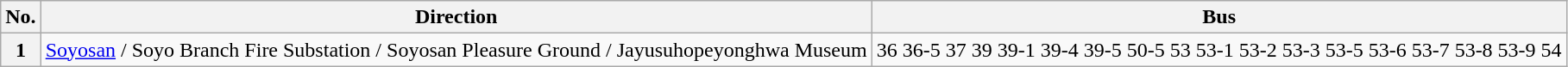<table class="wikitable" style="text-align: center;">
<tr>
<th>No.</th>
<th>Direction</th>
<th>Bus</th>
</tr>
<tr>
<th>1</th>
<td><a href='#'>Soyosan</a> / Soyo Branch Fire Substation / Soyosan Pleasure Ground / Jayusuhopeyonghwa Museum</td>
<td>36 36-5 37 39 39-1 39-4 39-5 50-5 53 53-1 53-2 53-3 53-5 53-6 53-7 53-8 53-9 54</td>
</tr>
</table>
